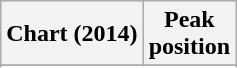<table class="wikitable sortable plainrowheaders">
<tr>
<th scope="col">Chart (2014)</th>
<th scope="col">Peak <br>position</th>
</tr>
<tr>
</tr>
<tr>
</tr>
</table>
